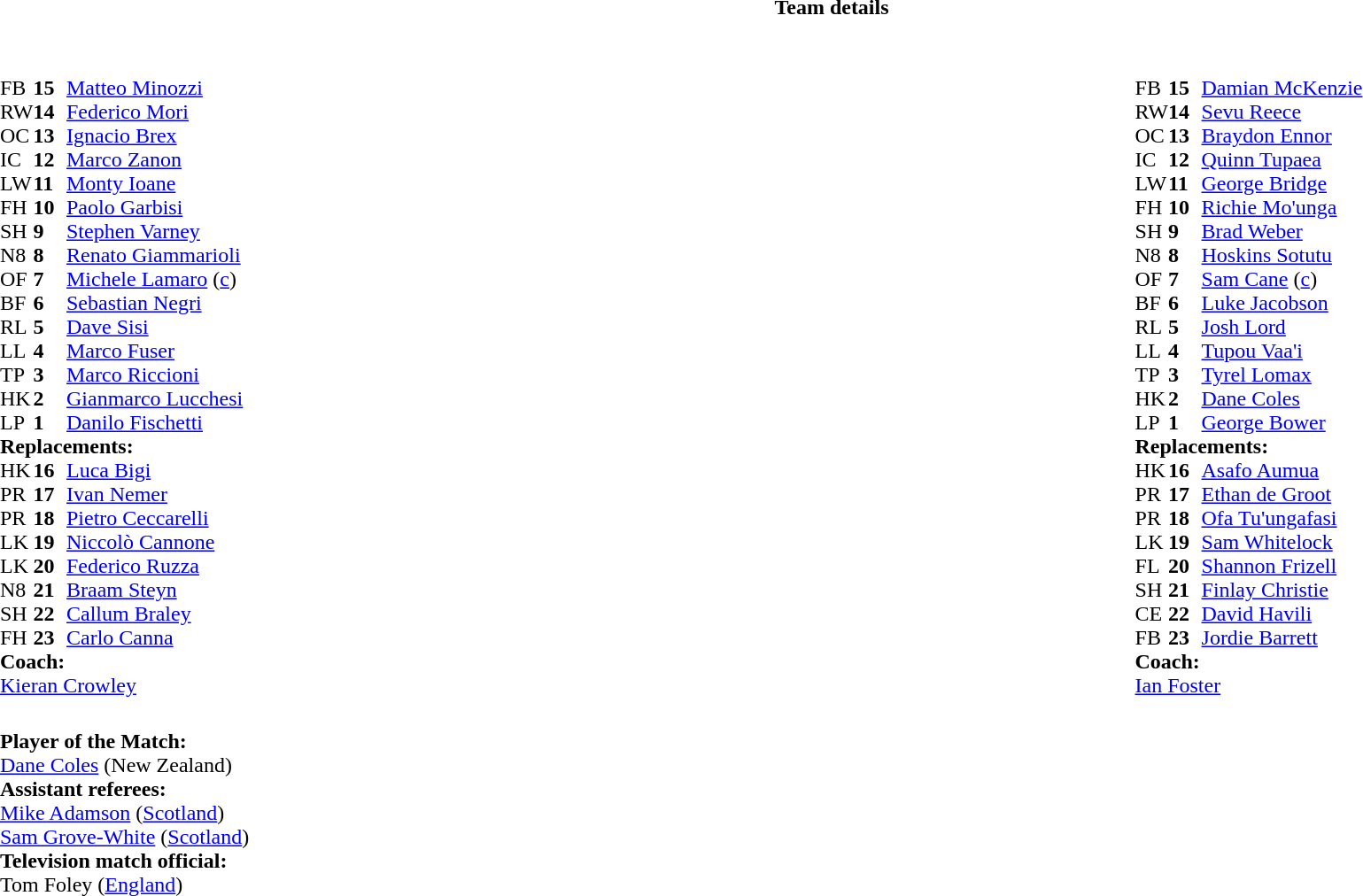<table border="0" style="width:100%;" class="collapsible collapsed">
<tr>
<th>Team details</th>
</tr>
<tr>
<td><br><table style="width:100%">
<tr>
<td style="vertical-align:top;width:50%"><br><table cellspacing="0" cellpadding="0">
<tr>
<th width="25"></th>
<th width="25"></th>
</tr>
<tr>
<td>FB</td>
<td><strong>15</strong></td>
<td><a href='#'>Matteo Minozzi</a></td>
</tr>
<tr>
<td>RW</td>
<td><strong>14</strong></td>
<td><a href='#'>Federico Mori</a></td>
</tr>
<tr>
<td>OC</td>
<td><strong>13</strong></td>
<td><a href='#'>Ignacio Brex</a></td>
</tr>
<tr>
<td>IC</td>
<td><strong>12</strong></td>
<td><a href='#'>Marco Zanon</a></td>
</tr>
<tr>
<td>LW</td>
<td><strong>11</strong></td>
<td><a href='#'>Monty Ioane</a></td>
</tr>
<tr>
<td>FH</td>
<td><strong>10</strong></td>
<td><a href='#'>Paolo Garbisi</a></td>
<td></td>
<td></td>
</tr>
<tr>
<td>SH</td>
<td><strong>9</strong></td>
<td><a href='#'>Stephen Varney</a></td>
<td></td>
<td></td>
</tr>
<tr>
<td>N8</td>
<td><strong>8</strong></td>
<td><a href='#'>Renato Giammarioli</a></td>
<td></td>
<td></td>
</tr>
<tr>
<td>OF</td>
<td><strong>7</strong></td>
<td><a href='#'>Michele Lamaro</a> (<a href='#'>c</a>)</td>
</tr>
<tr>
<td>BF</td>
<td><strong>6</strong></td>
<td><a href='#'>Sebastian Negri</a></td>
</tr>
<tr>
<td>RL</td>
<td><strong>5</strong></td>
<td><a href='#'>Dave Sisi</a></td>
<td></td>
<td></td>
</tr>
<tr>
<td>LL</td>
<td><strong>4</strong></td>
<td><a href='#'>Marco Fuser</a></td>
<td></td>
<td></td>
</tr>
<tr>
<td>TP</td>
<td><strong>3</strong></td>
<td><a href='#'>Marco Riccioni</a></td>
<td></td>
<td></td>
<td></td>
<td></td>
</tr>
<tr>
<td>HK</td>
<td><strong>2</strong></td>
<td><a href='#'>Gianmarco Lucchesi</a></td>
<td></td>
<td></td>
</tr>
<tr>
<td>LP</td>
<td><strong>1</strong></td>
<td><a href='#'>Danilo Fischetti</a></td>
<td></td>
<td></td>
</tr>
<tr>
<td colspan="3"><strong>Replacements:</strong></td>
</tr>
<tr>
<td>HK</td>
<td><strong>16</strong></td>
<td><a href='#'>Luca Bigi</a></td>
<td></td>
<td></td>
</tr>
<tr>
<td>PR</td>
<td><strong>17</strong></td>
<td><a href='#'>Ivan Nemer</a></td>
<td></td>
<td></td>
</tr>
<tr>
<td>PR</td>
<td><strong>18</strong></td>
<td><a href='#'>Pietro Ceccarelli</a></td>
<td></td>
<td></td>
<td></td>
<td></td>
</tr>
<tr>
<td>LK</td>
<td><strong>19</strong></td>
<td><a href='#'>Niccolò Cannone</a></td>
<td></td>
<td></td>
</tr>
<tr>
<td>LK</td>
<td><strong>20</strong></td>
<td><a href='#'>Federico Ruzza</a></td>
<td></td>
<td></td>
</tr>
<tr>
<td>N8</td>
<td><strong>21</strong></td>
<td><a href='#'>Braam Steyn</a></td>
<td></td>
<td></td>
</tr>
<tr>
<td>SH</td>
<td><strong>22</strong></td>
<td><a href='#'>Callum Braley</a></td>
<td></td>
<td></td>
</tr>
<tr>
<td>FH</td>
<td><strong>23</strong></td>
<td><a href='#'>Carlo Canna</a></td>
<td></td>
<td></td>
</tr>
<tr>
<td colspan="3"><strong>Coach:</strong></td>
</tr>
<tr>
<td colspan="3"> <a href='#'>Kieran Crowley</a></td>
</tr>
</table>
</td>
<td style="vertical-align:top;width:50%"><br><table cellspacing="0" cellpadding="0" style="margin:auto">
<tr>
<th width="25"></th>
<th width="25"></th>
</tr>
<tr>
<td>FB</td>
<td><strong>15</strong></td>
<td><a href='#'>Damian McKenzie</a></td>
</tr>
<tr>
<td>RW</td>
<td><strong>14</strong></td>
<td><a href='#'>Sevu Reece</a></td>
<td></td>
<td></td>
</tr>
<tr>
<td>OC</td>
<td><strong>13</strong></td>
<td><a href='#'>Braydon Ennor</a></td>
<td></td>
<td></td>
</tr>
<tr>
<td>IC</td>
<td><strong>12</strong></td>
<td><a href='#'>Quinn Tupaea</a></td>
</tr>
<tr>
<td>LW</td>
<td><strong>11</strong></td>
<td><a href='#'>George Bridge</a></td>
</tr>
<tr>
<td>FH</td>
<td><strong>10</strong></td>
<td><a href='#'>Richie Mo'unga</a></td>
</tr>
<tr>
<td>SH</td>
<td><strong>9</strong></td>
<td><a href='#'>Brad Weber</a></td>
<td></td>
<td></td>
</tr>
<tr>
<td>N8</td>
<td><strong>8</strong></td>
<td><a href='#'>Hoskins Sotutu</a></td>
</tr>
<tr>
<td>OF</td>
<td><strong>7</strong></td>
<td><a href='#'>Sam Cane</a> (<a href='#'>c</a>)</td>
</tr>
<tr>
<td>BF</td>
<td><strong>6</strong></td>
<td><a href='#'>Luke Jacobson</a></td>
<td></td>
<td></td>
</tr>
<tr>
<td>RL</td>
<td><strong>5</strong></td>
<td><a href='#'>Josh Lord</a></td>
<td></td>
<td></td>
</tr>
<tr>
<td>LL</td>
<td><strong>4</strong></td>
<td><a href='#'>Tupou Vaa'i</a></td>
</tr>
<tr>
<td>TP</td>
<td><strong>3</strong></td>
<td><a href='#'>Tyrel Lomax</a></td>
<td></td>
<td></td>
</tr>
<tr>
<td>HK</td>
<td><strong>2</strong></td>
<td><a href='#'>Dane Coles</a></td>
<td></td>
<td></td>
</tr>
<tr>
<td>LP</td>
<td><strong>1</strong></td>
<td><a href='#'>George Bower</a></td>
<td></td>
<td></td>
</tr>
<tr>
<td colspan="3"><strong>Replacements:</strong></td>
</tr>
<tr>
<td>HK</td>
<td><strong>16</strong></td>
<td><a href='#'>Asafo Aumua</a></td>
<td></td>
<td></td>
</tr>
<tr>
<td>PR</td>
<td><strong>17</strong></td>
<td><a href='#'>Ethan de Groot</a></td>
<td></td>
<td></td>
</tr>
<tr>
<td>PR</td>
<td><strong>18</strong></td>
<td><a href='#'>Ofa Tu'ungafasi</a></td>
<td></td>
<td></td>
</tr>
<tr>
<td>LK</td>
<td><strong>19</strong></td>
<td><a href='#'>Sam Whitelock</a></td>
<td></td>
<td></td>
</tr>
<tr>
<td>FL</td>
<td><strong>20</strong></td>
<td><a href='#'>Shannon Frizell</a></td>
<td></td>
<td></td>
</tr>
<tr>
<td>SH</td>
<td><strong>21</strong></td>
<td><a href='#'>Finlay Christie</a></td>
<td></td>
<td></td>
</tr>
<tr>
<td>CE</td>
<td><strong>22</strong></td>
<td><a href='#'>David Havili</a></td>
<td></td>
<td></td>
</tr>
<tr>
<td>FB</td>
<td><strong>23</strong></td>
<td><a href='#'>Jordie Barrett</a></td>
<td></td>
<td></td>
</tr>
<tr>
<td colspan="3"><strong>Coach:</strong></td>
</tr>
<tr>
<td colspan="3"> <a href='#'>Ian Foster</a></td>
</tr>
</table>
</td>
</tr>
</table>
<table style="width:100%">
<tr>
<td><br><strong>Player of the Match:</strong>
<br><a href='#'>Dane Coles</a> (New Zealand)<br><strong>Assistant referees:</strong>
<br><a href='#'>Mike Adamson</a> (<a href='#'>Scotland</a>)
<br><a href='#'>Sam Grove-White</a> (<a href='#'>Scotland</a>)
<br><strong>Television match official:</strong>
<br>Tom Foley (<a href='#'>England</a>)</td>
</tr>
</table>
</td>
</tr>
</table>
